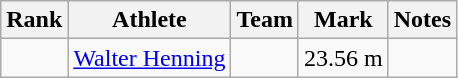<table class="wikitable sortable">
<tr>
<th>Rank</th>
<th>Athlete</th>
<th>Team</th>
<th>Mark</th>
<th>Notes</th>
</tr>
<tr>
<td align=center></td>
<td><a href='#'>Walter Henning</a></td>
<td></td>
<td>23.56 m</td>
<td></td>
</tr>
</table>
